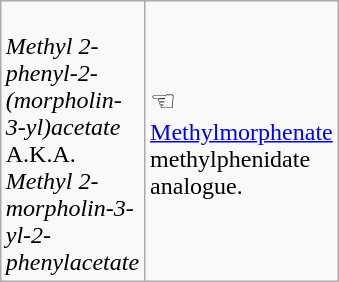<table class="wikitable" align="right" width=50>
<tr>
<td><br><em>Methyl 2-phenyl-2-(morpholin-3-yl)acetate</em><br>A.K.A. <em>Methyl 2-morpholin-3-yl-2-phenylacetate</em></td>
<td><big>☜</big><a href='#'>Methylmorphenate</a> methylphenidate analogue.</td>
</tr>
</table>
